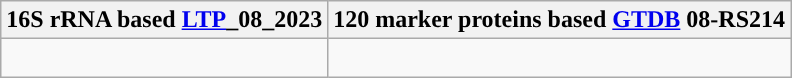<table class="wikitable">
<tr>
<th colspan=1>16S rRNA based <a href='#'>LTP</a>_08_2023</th>
<th colspan=1>120 marker proteins based <a href='#'>GTDB</a> 08-RS214</th>
</tr>
<tr>
<td style="vertical-align:top"><br></td>
<td><br></td>
</tr>
</table>
